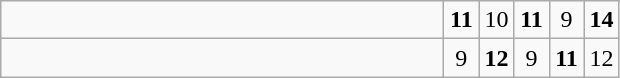<table class="wikitable">
<tr>
<td style="width:18em"><strong></strong></td>
<td align=center style="width:1em"><strong>11</strong></td>
<td align=center style="width:1em">10</td>
<td align=center style="width:1em"><strong>11</strong></td>
<td align=center style="width:1em">9</td>
<td align=center style="width:1em"><strong>14</strong></td>
</tr>
<tr>
<td style="width:18em"></td>
<td align=center style="width:1em">9</td>
<td align=center style="width:1em"><strong>12</strong></td>
<td align=center style="width:1em">9</td>
<td align=center style="width:1em"><strong>11</strong></td>
<td align=center style="width:1em">12</td>
</tr>
</table>
